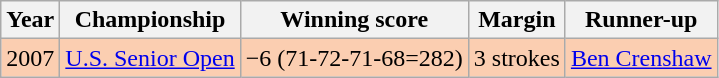<table class="wikitable">
<tr>
<th>Year</th>
<th>Championship</th>
<th>Winning score</th>
<th>Margin</th>
<th>Runner-up</th>
</tr>
<tr style="background:#FBCEB1;">
<td>2007</td>
<td><a href='#'>U.S. Senior Open</a></td>
<td>−6 (71-72-71-68=282)</td>
<td>3 strokes</td>
<td> <a href='#'>Ben Crenshaw</a></td>
</tr>
</table>
